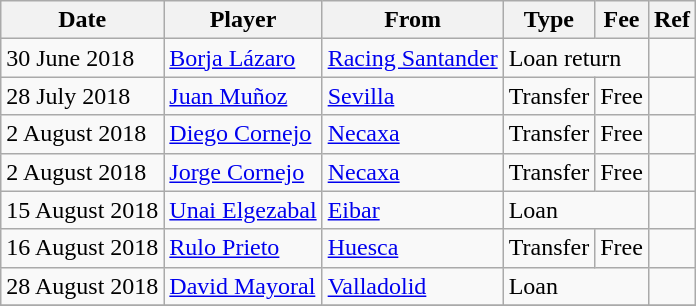<table class="wikitable">
<tr>
<th>Date</th>
<th>Player</th>
<th>From</th>
<th>Type</th>
<th>Fee</th>
<th>Ref</th>
</tr>
<tr>
<td>30 June 2018</td>
<td> <a href='#'>Borja Lázaro</a></td>
<td> <a href='#'>Racing Santander</a></td>
<td colspan=2>Loan return</td>
<td></td>
</tr>
<tr>
<td>28 July 2018</td>
<td> <a href='#'>Juan Muñoz</a></td>
<td> <a href='#'>Sevilla</a></td>
<td>Transfer</td>
<td>Free</td>
<td></td>
</tr>
<tr>
<td>2 August 2018</td>
<td> <a href='#'>Diego Cornejo</a></td>
<td> <a href='#'>Necaxa</a></td>
<td>Transfer</td>
<td>Free</td>
<td></td>
</tr>
<tr>
<td>2 August 2018</td>
<td> <a href='#'>Jorge Cornejo</a></td>
<td> <a href='#'>Necaxa</a></td>
<td>Transfer</td>
<td>Free</td>
<td></td>
</tr>
<tr>
<td>15 August 2018</td>
<td> <a href='#'>Unai Elgezabal</a></td>
<td> <a href='#'>Eibar</a></td>
<td colspan=2>Loan</td>
<td></td>
</tr>
<tr>
<td>16 August 2018</td>
<td> <a href='#'>Rulo Prieto</a></td>
<td> <a href='#'>Huesca</a></td>
<td>Transfer</td>
<td>Free</td>
<td></td>
</tr>
<tr>
<td>28 August 2018</td>
<td> <a href='#'>David Mayoral</a></td>
<td> <a href='#'>Valladolid</a></td>
<td colspan=2>Loan</td>
<td></td>
</tr>
<tr>
</tr>
</table>
